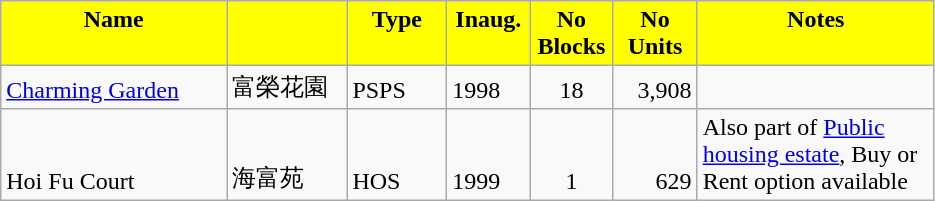<table class="wikitable">
<tr style="font-weight:bold;background-color:yellow" align="center">
<td width="143.25" Height="12.75" valign="top">Name</td>
<td width="72.75" valign="top"></td>
<td width="59.25" valign="top">Type</td>
<td width="48" valign="top">Inaug.</td>
<td width="48" valign="top">No Blocks</td>
<td width="48.75" valign="top">No Units</td>
<td width="150.75" valign="top">Notes</td>
</tr>
<tr valign="bottom">
<td Height="12.75"><a href='#'>Charming Garden</a></td>
<td>富榮花園</td>
<td>PSPS</td>
<td>1998</td>
<td align="center">18</td>
<td align="right">3,908</td>
<td></td>
</tr>
<tr valign="bottom">
<td Height="12.75">Hoi Fu Court</td>
<td>海富苑</td>
<td>HOS</td>
<td>1999</td>
<td align="center">1</td>
<td align="right">629</td>
<td>Also part of <a href='#'>Public housing estate</a>, Buy or Rent option available</td>
</tr>
</table>
